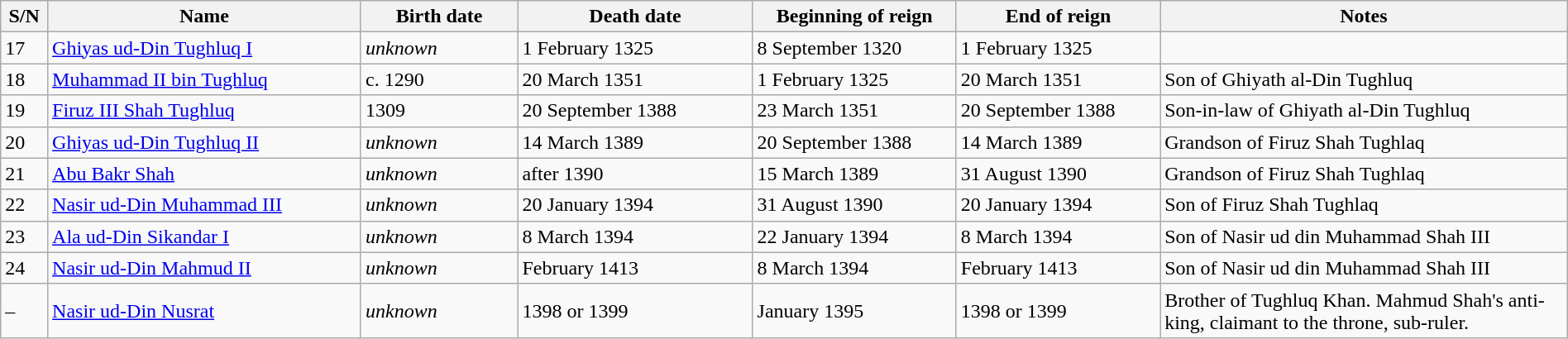<table class=wikitable width="100%">
<tr>
<th width="3%" bgcolor="#CEDFF2">S/N</th>
<th width="20%">Name</th>
<th width="10%" bgcolor="#CEDFF2">Birth date</th>
<th width="15%" bgcolor="#CEDFF2">Death date</th>
<th width="13%" bgcolor="#CEDFF2">Beginning of reign</th>
<th width="13%" bgcolor="#CEDFF2">End of reign</th>
<th width="26%" bgcolor="#CEDFF2">Notes</th>
</tr>
<tr>
<td>17</td>
<td><a href='#'>Ghiyas ud-Din Tughluq I</a></td>
<td><em>unknown</em></td>
<td>1 February 1325</td>
<td>8 September 1320</td>
<td>1 February 1325</td>
<td></td>
</tr>
<tr>
<td>18</td>
<td><a href='#'>Muhammad II bin Tughluq</a></td>
<td>c. 1290</td>
<td>20 March 1351</td>
<td>1 February 1325</td>
<td>20 March 1351</td>
<td>Son of Ghiyath al-Din Tughluq</td>
</tr>
<tr>
<td>19</td>
<td><a href='#'>Firuz III Shah Tughluq</a></td>
<td>1309</td>
<td>20 September 1388</td>
<td>23 March 1351</td>
<td>20 September 1388</td>
<td>Son-in-law of Ghiyath al-Din Tughluq</td>
</tr>
<tr>
<td>20</td>
<td><a href='#'>Ghiyas ud-Din Tughluq II</a></td>
<td><em>unknown</em></td>
<td>14 March 1389</td>
<td>20 September 1388</td>
<td>14 March 1389</td>
<td>Grandson of Firuz Shah Tughlaq</td>
</tr>
<tr>
<td>21</td>
<td><a href='#'>Abu Bakr Shah</a></td>
<td><em>unknown</em></td>
<td>after 1390</td>
<td>15 March 1389</td>
<td>31 August 1390</td>
<td>Grandson of Firuz Shah Tughlaq</td>
</tr>
<tr>
<td>22</td>
<td><a href='#'>Nasir ud-Din Muhammad III</a></td>
<td><em>unknown</em></td>
<td>20 January 1394</td>
<td>31 August 1390</td>
<td>20 January 1394</td>
<td>Son of Firuz Shah Tughlaq</td>
</tr>
<tr>
<td>23</td>
<td><a href='#'>Ala ud-Din Sikandar I</a></td>
<td><em>unknown</em></td>
<td>8 March 1394</td>
<td>22 January 1394</td>
<td>8 March 1394</td>
<td>Son of Nasir ud din Muhammad Shah III</td>
</tr>
<tr>
<td>24</td>
<td><a href='#'>Nasir ud-Din Mahmud II</a></td>
<td><em>unknown</em></td>
<td>February 1413</td>
<td>8 March 1394</td>
<td>February 1413</td>
<td>Son of Nasir ud din Muhammad Shah III</td>
</tr>
<tr>
<td>–</td>
<td><a href='#'>Nasir ud-Din Nusrat</a></td>
<td><em>unknown</em></td>
<td>1398 or 1399</td>
<td>January 1395</td>
<td>1398 or 1399</td>
<td>Brother of Tughluq Khan. Mahmud Shah's anti-king, claimant to the throne, sub-ruler.</td>
</tr>
</table>
